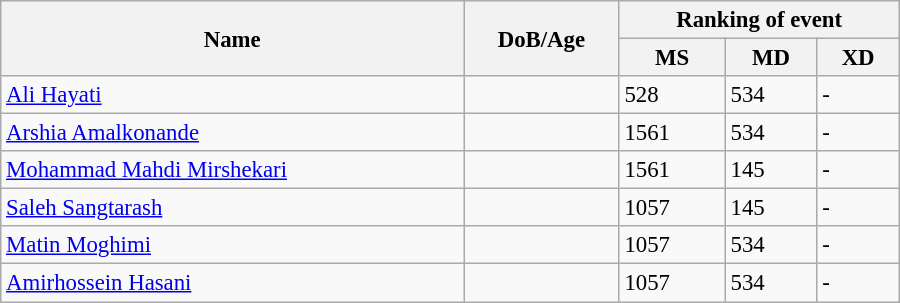<table class="wikitable" style="width:600px; font-size:95%;">
<tr>
<th rowspan="2" align="left">Name</th>
<th rowspan="2" align="left">DoB/Age</th>
<th colspan="3" align="center">Ranking of event</th>
</tr>
<tr>
<th align="center">MS</th>
<th>MD</th>
<th align="center">XD</th>
</tr>
<tr>
<td><a href='#'>Ali Hayati</a></td>
<td></td>
<td>528</td>
<td>534</td>
<td>-</td>
</tr>
<tr>
<td><a href='#'>Arshia Amalkonande</a></td>
<td></td>
<td>1561</td>
<td>534</td>
<td>-</td>
</tr>
<tr>
<td><a href='#'>Mohammad Mahdi Mirshekari</a></td>
<td></td>
<td>1561</td>
<td>145</td>
<td>-</td>
</tr>
<tr>
<td><a href='#'>Saleh Sangtarash</a></td>
<td></td>
<td>1057</td>
<td>145</td>
<td>-</td>
</tr>
<tr>
<td><a href='#'>Matin Moghimi</a></td>
<td></td>
<td>1057</td>
<td>534</td>
<td>-</td>
</tr>
<tr>
<td><a href='#'>Amirhossein Hasani</a></td>
<td></td>
<td>1057</td>
<td>534</td>
<td>-</td>
</tr>
</table>
